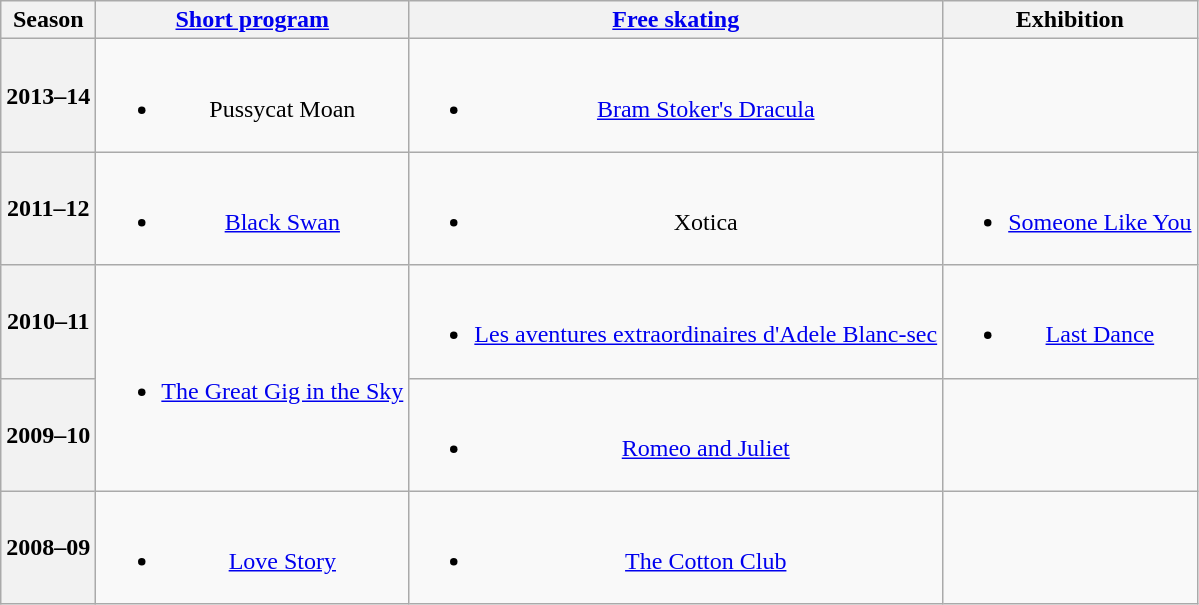<table class=wikitable style=text-align:center>
<tr>
<th>Season</th>
<th><a href='#'>Short program</a></th>
<th><a href='#'>Free skating</a></th>
<th>Exhibition</th>
</tr>
<tr>
<th>2013–14 <br> </th>
<td><br><ul><li>Pussycat Moan <br></li></ul></td>
<td><br><ul><li><a href='#'>Bram Stoker's Dracula</a> <br></li></ul></td>
<td></td>
</tr>
<tr>
<th>2011–12 <br> </th>
<td><br><ul><li><a href='#'>Black Swan</a> <br></li></ul></td>
<td><br><ul><li>Xotica <br></li></ul></td>
<td><br><ul><li><a href='#'>Someone Like You</a> <br></li></ul></td>
</tr>
<tr>
<th>2010–11 <br> </th>
<td rowspan=2><br><ul><li><a href='#'>The Great Gig in the Sky</a> <br></li></ul></td>
<td><br><ul><li><a href='#'>Les aventures extraordinaires d'Adele Blanc-sec</a> <br></li></ul></td>
<td><br><ul><li><a href='#'>Last Dance</a> <br></li></ul></td>
</tr>
<tr>
<th>2009–10</th>
<td><br><ul><li><a href='#'>Romeo and Juliet</a> <br></li></ul></td>
<td></td>
</tr>
<tr>
<th>2008–09</th>
<td><br><ul><li><a href='#'>Love Story</a> <br> </li></ul></td>
<td><br><ul><li><a href='#'>The Cotton Club</a> <br></li></ul></td>
<td></td>
</tr>
</table>
